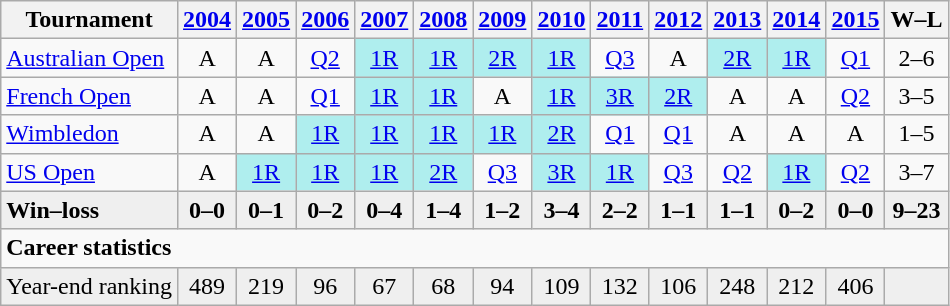<table class="wikitable" style="text-align:center;">
<tr>
<th>Tournament</th>
<th><a href='#'>2004</a></th>
<th><a href='#'>2005</a></th>
<th><a href='#'>2006</a></th>
<th><a href='#'>2007</a></th>
<th><a href='#'>2008</a></th>
<th><a href='#'>2009</a></th>
<th><a href='#'>2010</a></th>
<th><a href='#'>2011</a></th>
<th><a href='#'>2012</a></th>
<th><a href='#'>2013</a></th>
<th><a href='#'>2014</a></th>
<th><a href='#'>2015</a></th>
<th>W–L</th>
</tr>
<tr>
<td align="left"><a href='#'>Australian Open</a></td>
<td>A</td>
<td>A</td>
<td><a href='#'>Q2</a></td>
<td bgcolor="#afeeee"><a href='#'>1R</a></td>
<td bgcolor="#afeeee"><a href='#'>1R</a></td>
<td bgcolor="#afeeee"><a href='#'>2R</a></td>
<td bgcolor="#afeeee"><a href='#'>1R</a></td>
<td><a href='#'>Q3</a></td>
<td>A</td>
<td bgcolor="#afeeee"><a href='#'>2R</a></td>
<td bgcolor="#afeeee"><a href='#'>1R</a></td>
<td><a href='#'>Q1</a></td>
<td>2–6</td>
</tr>
<tr>
<td align="left"><a href='#'>French Open</a></td>
<td>A</td>
<td>A</td>
<td><a href='#'>Q1</a></td>
<td bgcolor="#afeeee"><a href='#'>1R</a></td>
<td bgcolor="#afeeee"><a href='#'>1R</a></td>
<td>A</td>
<td bgcolor="#afeeee"><a href='#'>1R</a></td>
<td bgcolor="#afeeee"><a href='#'>3R</a></td>
<td bgcolor="#afeeee"><a href='#'>2R</a></td>
<td>A</td>
<td>A</td>
<td><a href='#'>Q2</a></td>
<td>3–5</td>
</tr>
<tr>
<td align="left"><a href='#'>Wimbledon</a></td>
<td>A</td>
<td>A</td>
<td bgcolor="#afeeee"><a href='#'>1R</a></td>
<td bgcolor="#afeeee"><a href='#'>1R</a></td>
<td bgcolor="#afeeee"><a href='#'>1R</a></td>
<td bgcolor="#afeeee"><a href='#'>1R</a></td>
<td bgcolor="#afeeee"><a href='#'>2R</a></td>
<td><a href='#'>Q1</a></td>
<td><a href='#'>Q1</a></td>
<td>A</td>
<td>A</td>
<td>A</td>
<td>1–5</td>
</tr>
<tr>
<td align="left"><a href='#'>US Open</a></td>
<td>A</td>
<td bgcolor="#afeeee"><a href='#'>1R</a></td>
<td bgcolor="#afeeee"><a href='#'>1R</a></td>
<td bgcolor="#afeeee"><a href='#'>1R</a></td>
<td bgcolor="#afeeee"><a href='#'>2R</a></td>
<td><a href='#'>Q3</a></td>
<td bgcolor="#afeeee"><a href='#'>3R</a></td>
<td bgcolor="#afeeee"><a href='#'>1R</a></td>
<td><a href='#'>Q3</a></td>
<td><a href='#'>Q2</a></td>
<td bgcolor="#afeeee"><a href='#'>1R</a></td>
<td><a href='#'>Q2</a></td>
<td>3–7</td>
</tr>
<tr style="background:#efefef; font-weight:bold;">
<td style="text-align:left">Win–loss</td>
<td>0–0</td>
<td>0–1</td>
<td>0–2</td>
<td>0–4</td>
<td>1–4</td>
<td>1–2</td>
<td>3–4</td>
<td>2–2</td>
<td>1–1</td>
<td>1–1</td>
<td>0–2</td>
<td>0–0</td>
<td>9–23</td>
</tr>
<tr>
<td align=left colspan="15"><strong>Career statistics</strong></td>
</tr>
<tr bgcolor=efefef>
<td align="left">Year-end ranking</td>
<td>489</td>
<td>219</td>
<td>96</td>
<td>67</td>
<td>68</td>
<td>94</td>
<td>109</td>
<td>132</td>
<td>106</td>
<td>248</td>
<td>212</td>
<td>406</td>
<td colspan="2"></td>
</tr>
</table>
